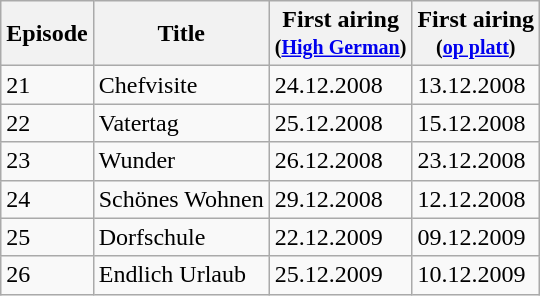<table class="wikitable">
<tr>
<th>Episode</th>
<th>Title</th>
<th>First airing<br><small>(<a href='#'>High German</a>)</small></th>
<th>First airing<br><small>(<a href='#'>op platt</a>)</small></th>
</tr>
<tr>
<td>21</td>
<td>Chefvisite</td>
<td>24.12.2008</td>
<td>13.12.2008</td>
</tr>
<tr>
<td>22</td>
<td>Vatertag</td>
<td>25.12.2008</td>
<td>15.12.2008</td>
</tr>
<tr>
<td>23</td>
<td>Wunder</td>
<td>26.12.2008</td>
<td>23.12.2008</td>
</tr>
<tr>
<td>24</td>
<td>Schönes Wohnen</td>
<td>29.12.2008</td>
<td>12.12.2008</td>
</tr>
<tr>
<td>25</td>
<td>Dorfschule</td>
<td>22.12.2009</td>
<td>09.12.2009</td>
</tr>
<tr>
<td>26</td>
<td>Endlich Urlaub</td>
<td>25.12.2009</td>
<td>10.12.2009</td>
</tr>
</table>
